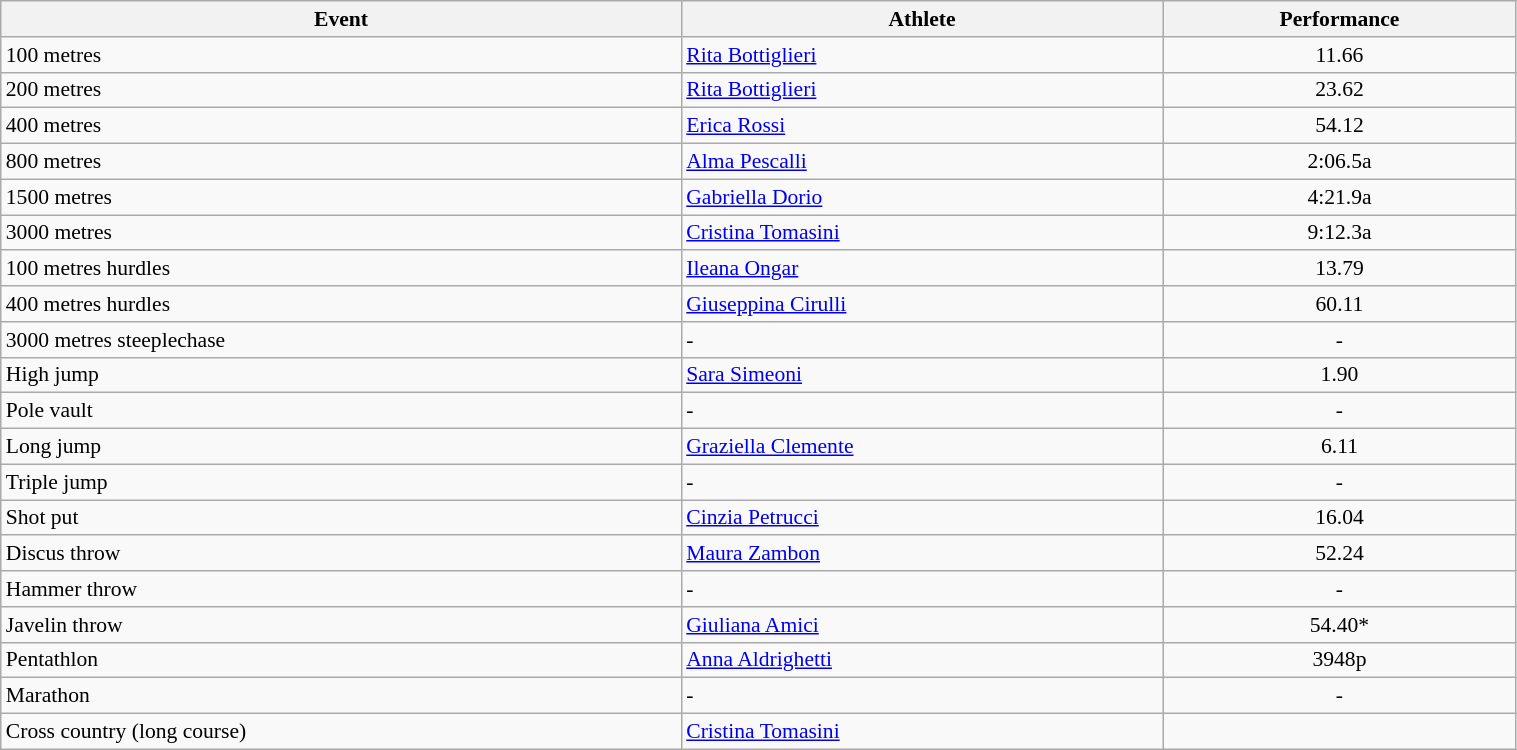<table class="wikitable" width=80% style="font-size:90%; text-align:left;">
<tr>
<th>Event</th>
<th>Athlete</th>
<th>Performance</th>
</tr>
<tr>
<td>100 metres</td>
<td><a href='#'>Rita Bottiglieri</a></td>
<td align=center>11.66</td>
</tr>
<tr>
<td>200 metres</td>
<td><a href='#'>Rita Bottiglieri</a></td>
<td align=center>23.62</td>
</tr>
<tr>
<td>400 metres</td>
<td><a href='#'>Erica Rossi</a></td>
<td align=center>54.12</td>
</tr>
<tr>
<td>800 metres</td>
<td><a href='#'>Alma Pescalli</a></td>
<td align=center>2:06.5a</td>
</tr>
<tr>
<td>1500 metres</td>
<td><a href='#'>Gabriella Dorio</a></td>
<td align=center>4:21.9a</td>
</tr>
<tr>
<td>3000 metres</td>
<td><a href='#'>Cristina Tomasini</a></td>
<td align=center>9:12.3a</td>
</tr>
<tr>
<td>100 metres hurdles</td>
<td><a href='#'>Ileana Ongar</a></td>
<td align=center>13.79</td>
</tr>
<tr>
<td>400 metres hurdles</td>
<td><a href='#'>Giuseppina Cirulli</a></td>
<td align=center>60.11</td>
</tr>
<tr>
<td>3000 metres steeplechase</td>
<td>-</td>
<td align=center>-</td>
</tr>
<tr>
<td>High jump</td>
<td><a href='#'>Sara Simeoni</a></td>
<td align=center>1.90</td>
</tr>
<tr>
<td>Pole vault</td>
<td>-</td>
<td align=center>-</td>
</tr>
<tr>
<td>Long jump</td>
<td><a href='#'>Graziella Clemente</a></td>
<td align=center>6.11</td>
</tr>
<tr>
<td>Triple jump</td>
<td>-</td>
<td align=center>-</td>
</tr>
<tr>
<td>Shot put</td>
<td><a href='#'>Cinzia Petrucci</a></td>
<td align=center>16.04</td>
</tr>
<tr>
<td>Discus throw</td>
<td><a href='#'>Maura Zambon</a></td>
<td align=center>52.24</td>
</tr>
<tr>
<td>Hammer throw</td>
<td>-</td>
<td align=center>-</td>
</tr>
<tr>
<td>Javelin throw</td>
<td><a href='#'>Giuliana Amici</a></td>
<td align=center>54.40*</td>
</tr>
<tr>
<td>Pentathlon</td>
<td><a href='#'>Anna Aldrighetti</a></td>
<td align=center>3948p</td>
</tr>
<tr>
<td>Marathon</td>
<td>-</td>
<td align=center>-</td>
</tr>
<tr>
<td>Cross country (long course)</td>
<td><a href='#'>Cristina Tomasini</a></td>
<td align=center></td>
</tr>
</table>
